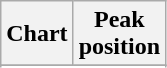<table class="wikitable sortable plainrowheaders">
<tr>
<th>Chart</th>
<th>Peak<br>position</th>
</tr>
<tr>
</tr>
<tr>
</tr>
<tr>
</tr>
</table>
